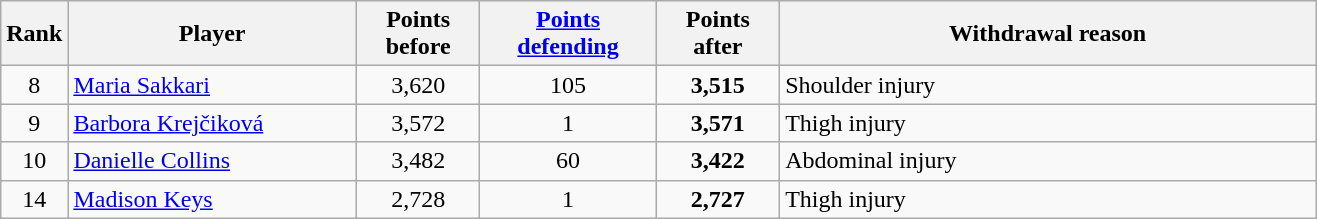<table class="wikitable sortable">
<tr>
<th>Rank</th>
<th style="width:185px;">Player</th>
<th style="width:75px;">Points before</th>
<th style="width:110px;"><a href='#'>Points defending</a></th>
<th style="width:75px;">Points after</th>
<th style="width:350px;">Withdrawal reason</th>
</tr>
<tr>
<td style="text-align:center;">8</td>
<td> <a href='#'>Maria Sakkari</a></td>
<td style="text-align:center;">3,620</td>
<td style="text-align:center;">105</td>
<td style="text-align:center;"><strong>3,515</strong></td>
<td>Shoulder injury</td>
</tr>
<tr>
<td style="text-align:center;">9</td>
<td> <a href='#'>Barbora Krejčiková</a></td>
<td style="text-align:center;">3,572</td>
<td style="text-align:center;">1</td>
<td style="text-align:center;"><strong>3,571</strong></td>
<td>Thigh injury</td>
</tr>
<tr>
<td style="text-align:center;">10</td>
<td> <a href='#'>Danielle Collins</a></td>
<td style="text-align:center;">3,482</td>
<td style="text-align:center;">60</td>
<td style="text-align:center;"><strong>3,422</strong></td>
<td>Abdominal injury</td>
</tr>
<tr>
<td style="text-align:center;">14</td>
<td> <a href='#'>Madison Keys</a></td>
<td style="text-align:center;">2,728</td>
<td style="text-align:center;">1</td>
<td style="text-align:center;"><strong>2,727</strong></td>
<td>Thigh injury</td>
</tr>
</table>
